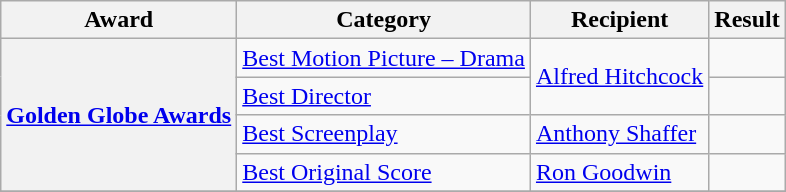<table class="wikitable plainrowheaders">
<tr>
<th scope="col">Award</th>
<th scope="col">Category</th>
<th scope="col">Recipient</th>
<th scope="col">Result</th>
</tr>
<tr>
<th scope="row" rowspan=4><a href='#'>Golden Globe Awards</a></th>
<td><a href='#'>Best Motion Picture – Drama</a></td>
<td rowspan=2><a href='#'>Alfred Hitchcock</a></td>
<td></td>
</tr>
<tr>
<td><a href='#'>Best Director</a></td>
<td></td>
</tr>
<tr>
<td><a href='#'>Best Screenplay</a></td>
<td><a href='#'>Anthony Shaffer</a></td>
<td></td>
</tr>
<tr>
<td><a href='#'>Best Original Score</a></td>
<td><a href='#'>Ron Goodwin</a></td>
<td></td>
</tr>
<tr>
</tr>
</table>
